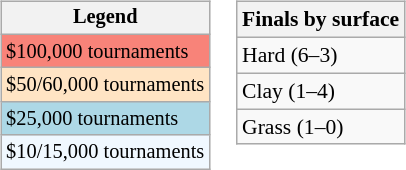<table>
<tr valign=top>
<td><br><table class=wikitable style=font-size:85%;>
<tr>
<th>Legend</th>
</tr>
<tr style="background:#f88379;">
<td>$100,000 tournaments</td>
</tr>
<tr style="background:#ffe4c4;">
<td>$50/60,000 tournaments</td>
</tr>
<tr style="background:lightblue;">
<td>$25,000 tournaments</td>
</tr>
<tr style="background:#f0f8ff;">
<td>$10/15,000 tournaments</td>
</tr>
</table>
</td>
<td><br><table class=wikitable style=font-size:90%;>
<tr>
<th>Finals by surface</th>
</tr>
<tr>
<td>Hard (6–3)</td>
</tr>
<tr>
<td>Clay (1–4)</td>
</tr>
<tr>
<td>Grass (1–0)</td>
</tr>
</table>
</td>
</tr>
</table>
